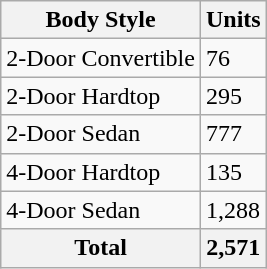<table class="wikitable">
<tr>
<th>Body Style</th>
<th>Units</th>
</tr>
<tr>
<td>2-Door Convertible</td>
<td>76</td>
</tr>
<tr>
<td>2-Door Hardtop</td>
<td>295</td>
</tr>
<tr>
<td>2-Door Sedan</td>
<td>777</td>
</tr>
<tr>
<td>4-Door Hardtop</td>
<td>135</td>
</tr>
<tr>
<td>4-Door Sedan</td>
<td>1,288</td>
</tr>
<tr>
<th>Total</th>
<th>2,571</th>
</tr>
</table>
